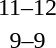<table style="text-align:center">
<tr>
<th width=200></th>
<th width=100></th>
<th width=200></th>
</tr>
<tr>
<td align=right></td>
<td>11–12</td>
<td align=left><strong></strong></td>
</tr>
<tr>
<td align=right><strong></strong></td>
<td>9–9</td>
<td align=left><strong></strong></td>
</tr>
</table>
